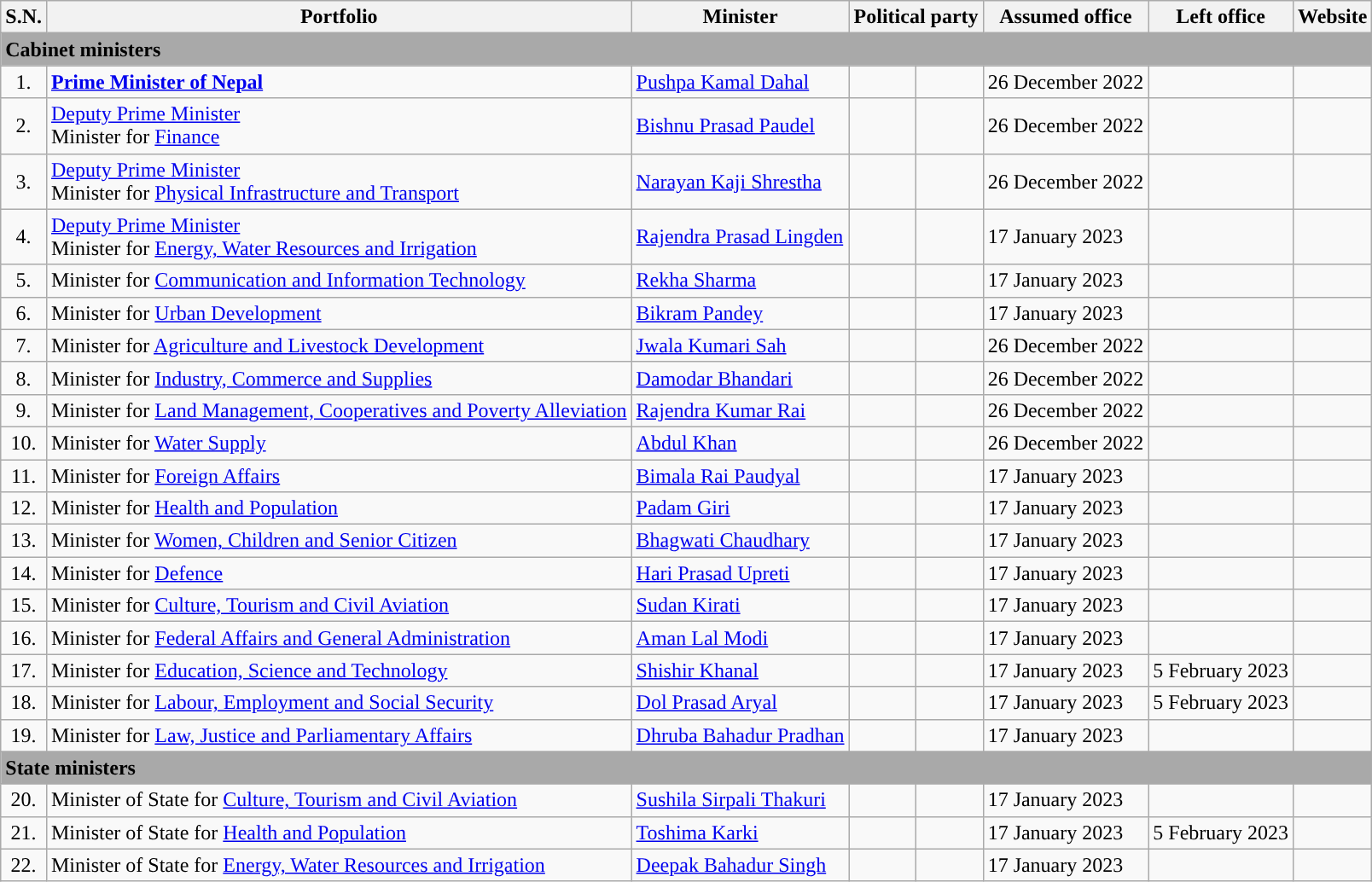<table class="wikitable mw-collapsible mw-collapsed">
<tr>
<th>S.N.</th>
<th>Portfolio</th>
<th>Minister</th>
<th colspan="2">Political party</th>
<th>Assumed office</th>
<th>Left office</th>
<th>Website</th>
</tr>
<tr>
<td colspan="8" bgcolor="darkgrey"><strong>Cabinet ministers</strong></td>
</tr>
<tr>
<td style="text-align:center;">1.</td>
<td><strong><a href='#'>Prime Minister of Nepal</a></strong><br></td>
<td><a href='#'>Pushpa Kamal Dahal</a></td>
<td></td>
<td></td>
<td>26 December 2022</td>
<td></td>
<td></td>
</tr>
<tr>
<td style="text-align:center;">2.</td>
<td><a href='#'>Deputy Prime Minister</a><br>Minister for <a href='#'>Finance</a></td>
<td><a href='#'>Bishnu Prasad Paudel</a></td>
<td></td>
<td></td>
<td>26 December 2022</td>
<td></td>
<td></td>
</tr>
<tr>
<td style="text-align:center;">3.</td>
<td><a href='#'>Deputy Prime Minister</a><br>Minister for <a href='#'>Physical Infrastructure and Transport</a></td>
<td><a href='#'>Narayan Kaji Shrestha</a></td>
<td></td>
<td></td>
<td>26 December 2022</td>
<td></td>
<td></td>
</tr>
<tr>
<td style="text-align:center;">4.</td>
<td><a href='#'>Deputy Prime Minister</a><br>Minister for <a href='#'>Energy, Water Resources and Irrigation</a></td>
<td><a href='#'>Rajendra Prasad Lingden</a></td>
<td></td>
<td></td>
<td>17 January 2023</td>
<td></td>
<td> </td>
</tr>
<tr>
<td style="text-align:center;">5.</td>
<td>Minister for <a href='#'>Communication and Information Technology</a></td>
<td><a href='#'>Rekha Sharma</a></td>
<td></td>
<td></td>
<td>17 January 2023</td>
<td></td>
<td></td>
</tr>
<tr>
<td style="text-align:center;">6.</td>
<td>Minister for <a href='#'>Urban Development</a></td>
<td><a href='#'>Bikram Pandey</a></td>
<td></td>
<td></td>
<td>17 January 2023</td>
<td></td>
<td></td>
</tr>
<tr>
<td style="text-align:center;">7.</td>
<td>Minister for <a href='#'>Agriculture and Livestock Development</a></td>
<td><a href='#'>Jwala Kumari Sah</a></td>
<td></td>
<td></td>
<td>26 December 2022</td>
<td></td>
<td></td>
</tr>
<tr>
<td style="text-align:center;">8.</td>
<td>Minister for <a href='#'>Industry, Commerce and Supplies</a></td>
<td><a href='#'>Damodar Bhandari</a></td>
<td></td>
<td></td>
<td>26 December 2022</td>
<td></td>
<td></td>
</tr>
<tr>
<td style="text-align:center;">9.</td>
<td>Minister for <a href='#'>Land Management, Cooperatives and Poverty Alleviation</a></td>
<td><a href='#'>Rajendra Kumar Rai</a></td>
<td></td>
<td></td>
<td>26 December 2022</td>
<td></td>
<td></td>
</tr>
<tr>
<td style="text-align:center;">10.</td>
<td>Minister for <a href='#'>Water Supply</a></td>
<td><a href='#'>Abdul Khan</a></td>
<td></td>
<td></td>
<td>26 December 2022</td>
<td></td>
<td> </td>
</tr>
<tr>
<td style="text-align:center;">11.</td>
<td>Minister for <a href='#'>Foreign Affairs</a></td>
<td><a href='#'>Bimala Rai Paudyal</a></td>
<td></td>
<td></td>
<td>17 January 2023</td>
<td></td>
<td></td>
</tr>
<tr>
<td style="text-align:center;">12.</td>
<td>Minister for <a href='#'>Health and Population</a></td>
<td><a href='#'>Padam Giri</a></td>
<td></td>
<td></td>
<td>17 January 2023</td>
<td></td>
<td> </td>
</tr>
<tr>
<td style="text-align:center;">13.</td>
<td>Minister for <a href='#'>Women, Children and Senior Citizen</a></td>
<td><a href='#'>Bhagwati Chaudhary</a></td>
<td></td>
<td></td>
<td>17 January 2023</td>
<td></td>
<td></td>
</tr>
<tr>
<td style="text-align:center;">14.</td>
<td>Minister for <a href='#'>Defence</a></td>
<td><a href='#'>Hari Prasad Upreti</a></td>
<td></td>
<td></td>
<td>17 January 2023</td>
<td></td>
<td></td>
</tr>
<tr>
<td style="text-align:center;">15.</td>
<td>Minister for <a href='#'>Culture, Tourism and Civil Aviation</a></td>
<td><a href='#'>Sudan Kirati</a></td>
<td></td>
<td></td>
<td>17 January 2023</td>
<td></td>
<td></td>
</tr>
<tr>
<td style="text-align:center;">16.</td>
<td>Minister for <a href='#'>Federal Affairs and General Administration</a></td>
<td><a href='#'>Aman Lal Modi</a></td>
<td></td>
<td></td>
<td>17 January 2023</td>
<td></td>
<td></td>
</tr>
<tr>
<td style="text-align:center;">17.</td>
<td>Minister for <a href='#'>Education, Science and Technology</a></td>
<td><a href='#'>Shishir Khanal</a></td>
<td></td>
<td></td>
<td>17 January 2023</td>
<td>5 February 2023</td>
<td> </td>
</tr>
<tr>
<td style="text-align:center;">18.</td>
<td>Minister for <a href='#'>Labour, Employment and Social Security</a></td>
<td><a href='#'>Dol Prasad Aryal</a></td>
<td></td>
<td></td>
<td>17 January 2023</td>
<td>5 February 2023</td>
<td></td>
</tr>
<tr>
<td style="text-align:center;">19.</td>
<td>Minister for <a href='#'>Law, Justice and Parliamentary Affairs</a></td>
<td><a href='#'>Dhruba Bahadur Pradhan</a></td>
<td></td>
<td></td>
<td>17 January 2023</td>
<td></td>
<td></td>
</tr>
<tr>
<td colspan="8" bgcolor="darkgrey"><strong>State ministers</strong></td>
</tr>
<tr>
<td style="text-align:center;">20.</td>
<td>Minister of State for <a href='#'>Culture, Tourism and Civil Aviation</a></td>
<td><a href='#'>Sushila Sirpali Thakuri</a></td>
<td></td>
<td></td>
<td>17 January 2023</td>
<td></td>
<td></td>
</tr>
<tr>
<td style="text-align:center;">21.</td>
<td>Minister of State for <a href='#'>Health and Population</a></td>
<td><a href='#'>Toshima Karki</a></td>
<td></td>
<td></td>
<td>17 January 2023</td>
<td>5 February 2023</td>
<td> </td>
</tr>
<tr>
<td style="text-align:center;">22.</td>
<td>Minister of State for <a href='#'>Energy, Water Resources and Irrigation</a></td>
<td><a href='#'>Deepak Bahadur Singh</a></td>
<td></td>
<td></td>
<td>17 January 2023</td>
<td></td>
<td> </td>
</tr>
</table>
